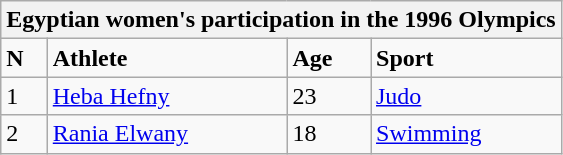<table class="wikitable">
<tr>
<th colspan="4">Egyptian women's participation in the 1996 Olympics</th>
</tr>
<tr>
<td><strong>N</strong></td>
<td><strong>Athlete</strong></td>
<td><strong>Age</strong></td>
<td><strong>Sport</strong></td>
</tr>
<tr>
<td>1</td>
<td><a href='#'>Heba Hefny</a></td>
<td>23</td>
<td><a href='#'>Judo</a></td>
</tr>
<tr>
<td>2</td>
<td><a href='#'>Rania Elwany</a></td>
<td>18</td>
<td><a href='#'>Swimming</a></td>
</tr>
</table>
